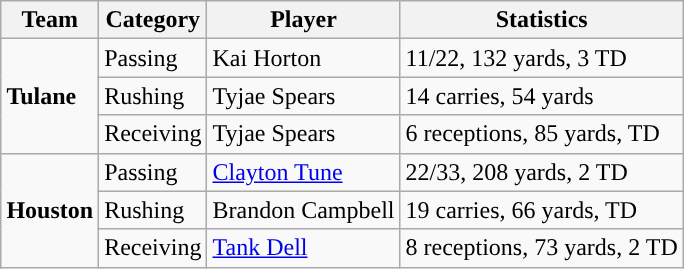<table class="wikitable" style="float: right;">
<tr>
<th>Team</th>
<th>Category</th>
<th>Player</th>
<th>Statistics</th>
</tr>
<tr>
<td rowspan=3><strong>Tulane</strong></td>
<td>Passing</td>
<td>Kai Horton</td>
<td>11/22, 132 yards, 3 TD</td>
</tr>
<tr>
<td>Rushing</td>
<td>Tyjae Spears</td>
<td>14 carries, 54 yards</td>
</tr>
<tr>
<td>Receiving</td>
<td>Tyjae Spears</td>
<td>6 receptions, 85 yards, TD</td>
</tr>
<tr>
<td rowspan=3><strong>Houston</strong></td>
<td>Passing</td>
<td><a href='#'>Clayton Tune</a></td>
<td>22/33, 208 yards, 2 TD</td>
</tr>
<tr>
<td>Rushing</td>
<td>Brandon Campbell</td>
<td>19 carries, 66 yards, TD</td>
</tr>
<tr>
<td>Receiving</td>
<td><a href='#'>Tank Dell</a></td>
<td>8 receptions, 73 yards, 2 TD</td>
</tr>
</table>
